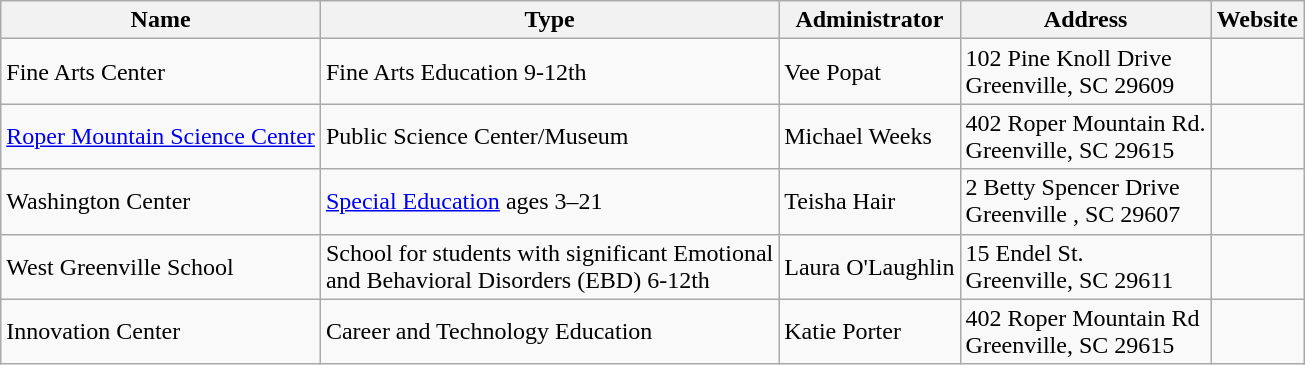<table class="wikitable">
<tr>
<th>Name</th>
<th>Type</th>
<th>Administrator</th>
<th>Address</th>
<th>Website</th>
</tr>
<tr>
<td>Fine Arts Center</td>
<td>Fine Arts Education 9-12th</td>
<td>Vee Popat</td>
<td>102 Pine Knoll Drive<br>Greenville, SC 29609</td>
<td></td>
</tr>
<tr>
<td><a href='#'>Roper Mountain Science Center</a></td>
<td>Public Science Center/Museum</td>
<td>Michael Weeks</td>
<td>402 Roper Mountain Rd.<br>Greenville, SC 29615</td>
<td></td>
</tr>
<tr>
<td>Washington Center</td>
<td><a href='#'>Special Education</a> ages 3–21</td>
<td>Teisha Hair</td>
<td>2 Betty Spencer Drive<br>Greenville , SC 29607</td>
<td></td>
</tr>
<tr>
<td>West Greenville School</td>
<td>School for students with significant Emotional<br>and Behavioral Disorders (EBD) 6-12th</td>
<td>Laura O'Laughlin</td>
<td>15 Endel St.<br>Greenville, SC 29611</td>
<td></td>
</tr>
<tr>
<td>Innovation Center</td>
<td>Career and Technology Education</td>
<td>Katie Porter</td>
<td>402 Roper Mountain Rd<br>Greenville, SC 29615</td>
<td></td>
</tr>
</table>
